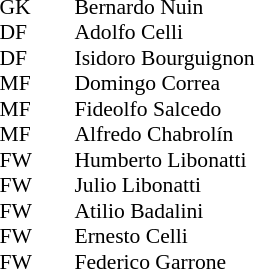<table cellspacing="0" cellpadding="0" style="font-size:90%; margin:0.2em auto;">
<tr>
<th width="25"></th>
<th width="25"></th>
</tr>
<tr>
<td>GK</td>
<td></td>
<td> Bernardo Nuin</td>
</tr>
<tr>
<td>DF</td>
<td></td>
<td> Adolfo Celli</td>
</tr>
<tr>
<td>DF</td>
<td></td>
<td> Isidoro Bourguignon</td>
</tr>
<tr>
<td>MF</td>
<td></td>
<td> Domingo Correa</td>
</tr>
<tr>
<td>MF</td>
<td></td>
<td> Fideolfo Salcedo</td>
</tr>
<tr>
<td>MF</td>
<td></td>
<td> Alfredo Chabrolín</td>
</tr>
<tr>
<td>FW</td>
<td></td>
<td> Humberto Libonatti</td>
</tr>
<tr>
<td>FW</td>
<td></td>
<td> Julio Libonatti</td>
</tr>
<tr>
<td>FW</td>
<td></td>
<td> Atilio Badalini</td>
</tr>
<tr>
<td>FW</td>
<td></td>
<td> Ernesto Celli</td>
</tr>
<tr>
<td>FW</td>
<td></td>
<td> Federico Garrone</td>
</tr>
</table>
